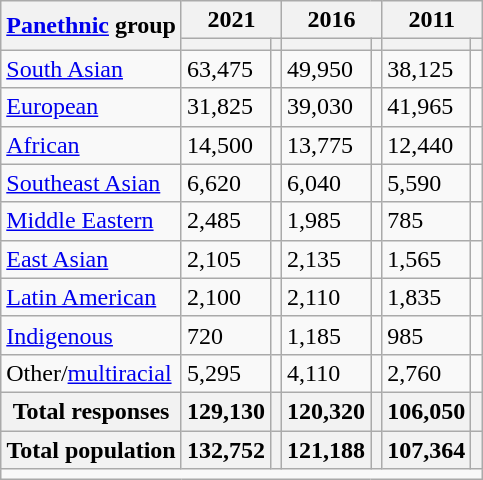<table class="wikitable collapsible sortable">
<tr>
<th rowspan="2"><a href='#'>Panethnic</a> group</th>
<th colspan="2">2021</th>
<th colspan="2">2016</th>
<th colspan="2">2011</th>
</tr>
<tr>
<th><a href='#'></a></th>
<th></th>
<th></th>
<th></th>
<th></th>
<th></th>
</tr>
<tr>
<td><a href='#'>South Asian</a></td>
<td>63,475</td>
<td></td>
<td>49,950</td>
<td></td>
<td>38,125</td>
<td></td>
</tr>
<tr>
<td><a href='#'>European</a></td>
<td>31,825</td>
<td></td>
<td>39,030</td>
<td></td>
<td>41,965</td>
<td></td>
</tr>
<tr>
<td><a href='#'>African</a></td>
<td>14,500</td>
<td></td>
<td>13,775</td>
<td></td>
<td>12,440</td>
<td></td>
</tr>
<tr>
<td><a href='#'>Southeast Asian</a></td>
<td>6,620</td>
<td></td>
<td>6,040</td>
<td></td>
<td>5,590</td>
<td></td>
</tr>
<tr>
<td><a href='#'>Middle Eastern</a></td>
<td>2,485</td>
<td></td>
<td>1,985</td>
<td></td>
<td>785</td>
<td></td>
</tr>
<tr>
<td><a href='#'>East Asian</a></td>
<td>2,105</td>
<td></td>
<td>2,135</td>
<td></td>
<td>1,565</td>
<td></td>
</tr>
<tr>
<td><a href='#'>Latin American</a></td>
<td>2,100</td>
<td></td>
<td>2,110</td>
<td></td>
<td>1,835</td>
<td></td>
</tr>
<tr>
<td><a href='#'>Indigenous</a></td>
<td>720</td>
<td></td>
<td>1,185</td>
<td></td>
<td>985</td>
<td></td>
</tr>
<tr>
<td>Other/<a href='#'>multiracial</a></td>
<td>5,295</td>
<td></td>
<td>4,110</td>
<td></td>
<td>2,760</td>
<td></td>
</tr>
<tr>
<th>Total responses</th>
<th>129,130</th>
<th></th>
<th>120,320</th>
<th></th>
<th>106,050</th>
<th></th>
</tr>
<tr class="sortbottom">
<th>Total population</th>
<th>132,752</th>
<th></th>
<th>121,188</th>
<th></th>
<th>107,364</th>
<th></th>
</tr>
<tr class="sortbottom">
<td colspan="15"></td>
</tr>
</table>
